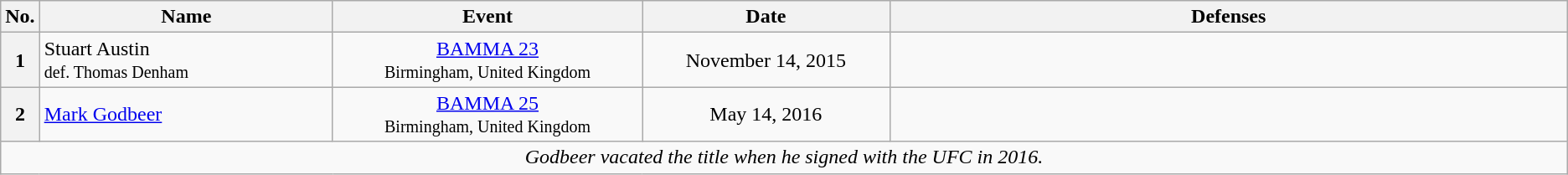<table class="wikitable">
<tr>
<th width=1%>No.</th>
<th width=19%>Name</th>
<th width=20%>Event</th>
<th width=16%>Date</th>
<th width=44%>Defenses</th>
</tr>
<tr>
<th>1</th>
<td align=left> Stuart Austin<br><small>def. Thomas Denham</small></td>
<td align=center><a href='#'>BAMMA 23</a><br><small>Birmingham, United Kingdom</small></td>
<td align=center>November 14, 2015</td>
<td></td>
</tr>
<tr>
<th>2</th>
<td align=left> <a href='#'>Mark Godbeer</a></td>
<td align=center><a href='#'>BAMMA 25</a><br><small>Birmingham, United Kingdom</small></td>
<td align=center>May 14, 2016</td>
<td></td>
</tr>
<tr>
<td align="center" colspan="5"><em>Godbeer vacated the title when he signed with the UFC in 2016.</em></td>
</tr>
</table>
